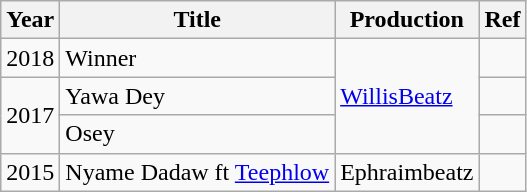<table class="wikitable">
<tr>
<th>Year</th>
<th>Title</th>
<th>Production</th>
<th>Ref</th>
</tr>
<tr>
<td>2018</td>
<td>Winner</td>
<td rowspan="3"><a href='#'>WillisBeatz</a></td>
<td></td>
</tr>
<tr>
<td rowspan="2">2017</td>
<td>Yawa Dey</td>
<td></td>
</tr>
<tr>
<td>Osey</td>
<td></td>
</tr>
<tr>
<td>2015</td>
<td>Nyame Dadaw ft <a href='#'>Teephlow</a></td>
<td>Ephraimbeatz</td>
<td></td>
</tr>
</table>
